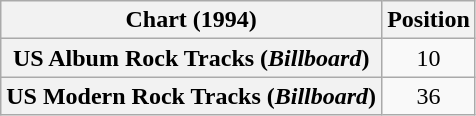<table class="wikitable plainrowheaders" style="text-align:center">
<tr>
<th>Chart (1994)</th>
<th>Position</th>
</tr>
<tr>
<th scope="row">US Album Rock Tracks (<em>Billboard</em>)</th>
<td>10</td>
</tr>
<tr>
<th scope="row">US Modern Rock Tracks (<em>Billboard</em>)</th>
<td>36</td>
</tr>
</table>
